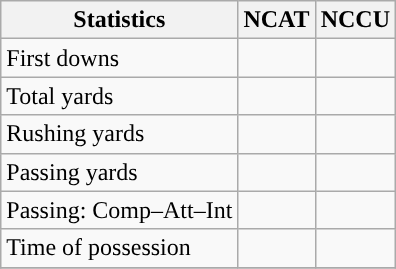<table class="wikitable" style="float: left;">
<tr>
<th>Statistics</th>
<th>NCAT</th>
<th>NCCU</th>
</tr>
<tr>
<td>First downs</td>
<td></td>
<td></td>
</tr>
<tr>
<td>Total yards</td>
<td></td>
<td></td>
</tr>
<tr>
<td>Rushing yards</td>
<td></td>
<td></td>
</tr>
<tr>
<td>Passing yards</td>
<td></td>
<td></td>
</tr>
<tr>
<td>Passing: Comp–Att–Int</td>
<td></td>
<td></td>
</tr>
<tr>
<td>Time of possession</td>
<td></td>
<td></td>
</tr>
<tr>
</tr>
</table>
